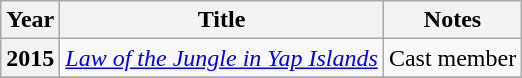<table class="wikitable sortable plainrowheaders">
<tr>
<th scope="col">Year</th>
<th scope="col">Title</th>
<th scope="col">Notes</th>
</tr>
<tr>
<th scope="row">2015</th>
<td><em><a href='#'>Law of the Jungle in Yap Islands</a></em></td>
<td>Cast member</td>
</tr>
<tr>
</tr>
</table>
